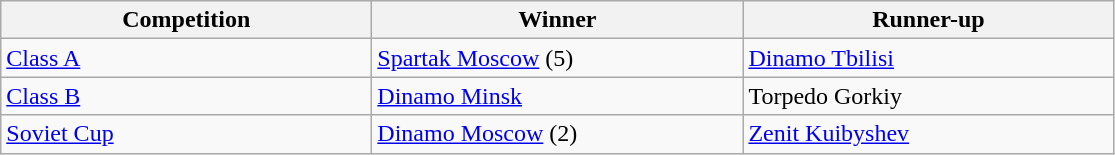<table class="wikitable">
<tr>
<th style="width:15em">Competition</th>
<th style="width:15em">Winner</th>
<th style="width:15em">Runner-up</th>
</tr>
<tr>
<td><a href='#'>Class A</a></td>
<td><a href='#'>Spartak Moscow</a> (5)</td>
<td><a href='#'>Dinamo Tbilisi</a></td>
</tr>
<tr>
<td><a href='#'>Class B</a></td>
<td><a href='#'>Dinamo Minsk</a></td>
<td>Torpedo Gorkiy</td>
</tr>
<tr>
<td><a href='#'>Soviet Cup</a></td>
<td><a href='#'>Dinamo Moscow</a> (2)</td>
<td><a href='#'>Zenit Kuibyshev</a></td>
</tr>
</table>
